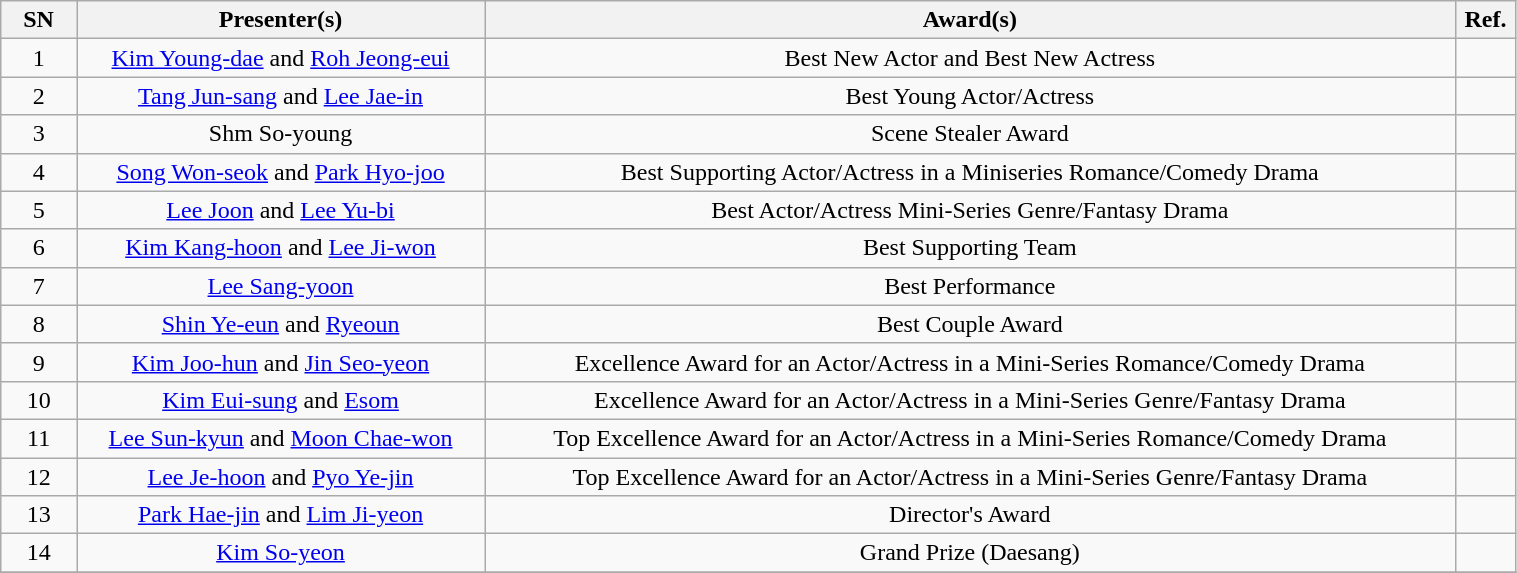<table class="wikitable" style="text-align:center; width:80%;">
<tr>
<th scope="col" width="5%">SN</th>
<th scope="col">Presenter(s)</th>
<th scope="col">Award(s)</th>
<th>Ref.</th>
</tr>
<tr>
<td scope=col>1</td>
<td><a href='#'>Kim Young-dae</a> and <a href='#'>Roh Jeong-eui</a></td>
<td>Best New Actor and Best New Actress</td>
<td></td>
</tr>
<tr>
<td scope=col>2</td>
<td><a href='#'>Tang Jun-sang</a> and <a href='#'>Lee Jae-in</a></td>
<td>Best Young Actor/Actress</td>
<td></td>
</tr>
<tr>
<td scope=col>3</td>
<td>Shm So-young</td>
<td>Scene Stealer Award</td>
<td></td>
</tr>
<tr>
<td scope=col>4</td>
<td><a href='#'>Song Won-seok</a> and <a href='#'>Park Hyo-joo</a></td>
<td>Best Supporting Actor/Actress in a Miniseries Romance/Comedy Drama</td>
<td></td>
</tr>
<tr>
<td scope=col>5</td>
<td><a href='#'>Lee Joon</a> and <a href='#'>Lee Yu-bi</a></td>
<td>Best Actor/Actress Mini-Series Genre/Fantasy Drama</td>
<td></td>
</tr>
<tr>
<td scope=col>6</td>
<td><a href='#'>Kim Kang-hoon</a> and <a href='#'>Lee Ji-won</a></td>
<td>Best Supporting Team</td>
<td></td>
</tr>
<tr>
<td scope=col>7</td>
<td><a href='#'>Lee Sang-yoon</a></td>
<td>Best Performance</td>
<td></td>
</tr>
<tr>
<td scope=col>8</td>
<td><a href='#'>Shin Ye-eun</a> and <a href='#'>Ryeoun</a></td>
<td>Best Couple Award</td>
<td></td>
</tr>
<tr>
<td scope=col>9</td>
<td><a href='#'>Kim Joo-hun</a> and <a href='#'>Jin Seo-yeon</a></td>
<td>Excellence Award for an Actor/Actress in a Mini-Series Romance/Comedy Drama</td>
<td></td>
</tr>
<tr>
<td scope=col>10</td>
<td><a href='#'>Kim Eui-sung</a> and <a href='#'>Esom</a></td>
<td>Excellence Award for an Actor/Actress in a Mini-Series Genre/Fantasy Drama</td>
<td></td>
</tr>
<tr>
<td scope=col>11</td>
<td><a href='#'>Lee Sun-kyun</a> and <a href='#'>Moon Chae-won</a></td>
<td>Top Excellence Award for an Actor/Actress in a Mini-Series Romance/Comedy Drama</td>
<td></td>
</tr>
<tr>
<td scope=col>12</td>
<td><a href='#'>Lee Je-hoon</a> and <a href='#'>Pyo Ye-jin</a></td>
<td>Top Excellence Award for an Actor/Actress in a Mini-Series Genre/Fantasy Drama</td>
<td></td>
</tr>
<tr>
<td scope=col>13</td>
<td><a href='#'>Park Hae-jin</a> and <a href='#'>Lim Ji-yeon</a></td>
<td>Director's Award</td>
<td></td>
</tr>
<tr>
<td scope=col>14</td>
<td><a href='#'>Kim So-yeon</a></td>
<td>Grand Prize (Daesang)</td>
<td></td>
</tr>
<tr>
</tr>
</table>
